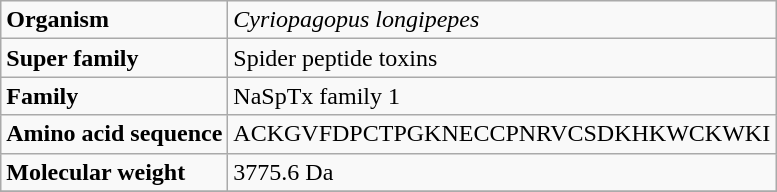<table class="wikitable “wikitable”">
<tr>
<td><strong>Organism</strong></td>
<td><em>Cyriopagopus longipepes</em></td>
</tr>
<tr>
<td><strong>Super family</strong></td>
<td>Spider peptide toxins</td>
</tr>
<tr>
<td><strong>Family</strong></td>
<td>NaSpTx family 1</td>
</tr>
<tr>
<td><strong>Amino acid sequence</strong></td>
<td>ACKGVFDPCTPGKNECCPNRVCSDKHKWCKWKI</td>
</tr>
<tr>
<td><strong>Molecular weight</strong></td>
<td>3775.6 Da</td>
</tr>
<tr>
</tr>
</table>
